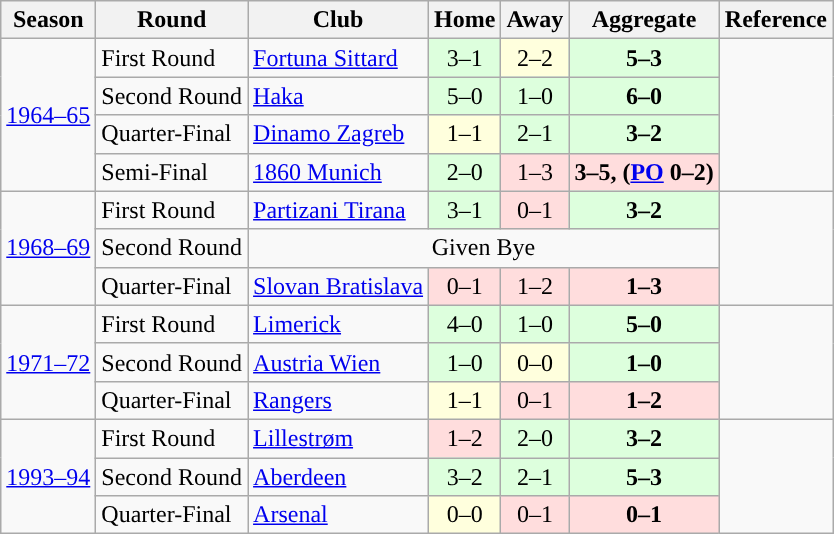<table class="wikitable">
<tr>
<th>Season</th>
<th>Round</th>
<th>Club</th>
<th>Home</th>
<th>Away</th>
<th>Aggregate</th>
<th>Reference</th>
</tr>
<tr>
<td rowspan=4><a href='#'>1964–65</a></td>
<td>First Round</td>
<td> <a href='#'>Fortuna Sittard</a></td>
<td style="text-align:center; background:#dfd;">3–1</td>
<td style="text-align:center; background:#ffd;">2–2</td>
<td style="text-align:center; background:#dfd"><strong>5–3</strong></td>
<td rowspan=4 style="text-align:center;"></td>
</tr>
<tr>
<td>Second Round</td>
<td> <a href='#'>Haka</a></td>
<td style="text-align:center; background:#dfd;">5–0</td>
<td style="text-align:center; background:#dfd;">1–0</td>
<td style="text-align:center; background:#dfd"><strong>6–0</strong></td>
</tr>
<tr>
<td>Quarter-Final</td>
<td> <a href='#'>Dinamo Zagreb</a></td>
<td style="text-align:center; background:#ffd;">1–1</td>
<td style="text-align:center; background:#dfd;">2–1</td>
<td style="text-align:center; background:#dfd"><strong>3–2</strong></td>
</tr>
<tr>
<td>Semi-Final</td>
<td> <a href='#'>1860 Munich</a></td>
<td style="text-align:center; background:#dfd;">2–0</td>
<td style="text-align:center; background:#fdd;">1–3</td>
<td style="text-align:center; background:#fdd"><strong>3–5, (<a href='#'>PO</a> 0–2)</strong></td>
</tr>
<tr>
<td rowspan=3><a href='#'>1968–69</a></td>
<td>First Round</td>
<td> <a href='#'>Partizani Tirana</a></td>
<td style="text-align:center; background:#dfd;">3–1</td>
<td style="text-align:center; background:#fdd;">0–1</td>
<td style="text-align:center; background:#dfd"><strong>3–2</strong></td>
<td rowspan="3" style="text-align:center;"></td>
</tr>
<tr>
<td>Second Round</td>
<td colspan="4" style="text-align:center;">Given Bye</td>
</tr>
<tr>
<td>Quarter-Final</td>
<td> <a href='#'>Slovan Bratislava</a></td>
<td style="text-align:center; background:#fdd;">0–1</td>
<td style="text-align:center; background:#fdd;">1–2</td>
<td style="text-align:center; background:#fdd"><strong>1–3 </strong></td>
</tr>
<tr>
<td rowspan=3><a href='#'>1971–72</a></td>
<td>First Round</td>
<td> <a href='#'>Limerick</a></td>
<td style="text-align:center; background:#dfd;">4–0</td>
<td style="text-align:center; background:#dfd;">1–0</td>
<td style="text-align:center; background:#dfd"><strong>5–0</strong></td>
<td rowspan=3 style="text-align:center;"></td>
</tr>
<tr>
<td>Second Round</td>
<td> <a href='#'>Austria Wien</a></td>
<td style="text-align:center; background:#dfd;">1–0</td>
<td style="text-align:center; background:#ffd;">0–0</td>
<td style="text-align:center; background:#dfd"><strong>1–0</strong></td>
</tr>
<tr>
<td>Quarter-Final</td>
<td> <a href='#'>Rangers</a></td>
<td style="text-align:center; background:#ffd;">1–1</td>
<td style="text-align:center; background:#fdd;">0–1</td>
<td style="text-align:center; background:#fdd"><strong>1–2</strong></td>
</tr>
<tr>
<td rowspan=3><a href='#'>1993–94</a></td>
<td>First Round</td>
<td> <a href='#'>Lillestrøm</a></td>
<td style="text-align:center; background:#fdd;">1–2</td>
<td style="text-align:center; background:#dfd;">2–0</td>
<td style="text-align:center; background:#dfd"><strong>3–2</strong></td>
<td rowspan=3 style="text-align:center;"></td>
</tr>
<tr>
<td>Second Round</td>
<td> <a href='#'>Aberdeen</a></td>
<td style="text-align:center; background:#dfd;">3–2</td>
<td style="text-align:center; background:#dfd;">2–1</td>
<td style="text-align:center; background:#dfd"><strong>5–3</strong></td>
</tr>
<tr>
<td>Quarter-Final</td>
<td> <a href='#'>Arsenal</a></td>
<td style="text-align:center; background:#ffd;">0–0</td>
<td style="text-align:center; background:#fdd;">0–1</td>
<td style="text-align:center; background:#fdd"><strong>0–1</strong></td>
</tr>
</table>
